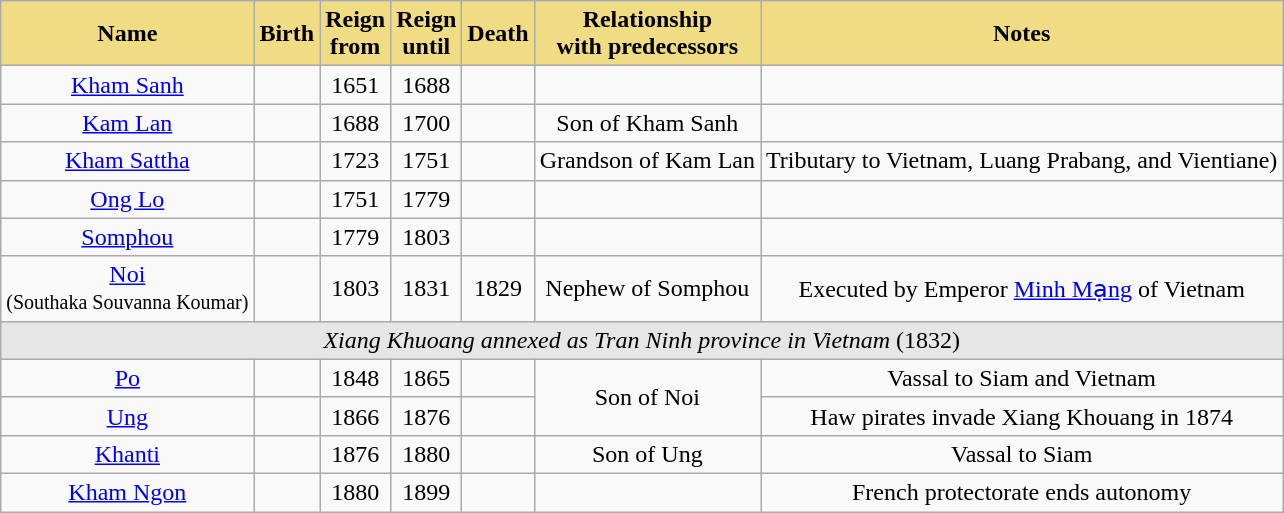<table class="wikitable" style="text-align: center;">
<tr>
<th style="background-color:#F0DC82">Name</th>
<th style="background-color:#F0DC82">Birth</th>
<th style="background-color:#F0DC82">Reign<br> from</th>
<th style="background-color:#F0DC82">Reign<br> until</th>
<th style="background-color:#F0DC82">Death</th>
<th style="background-color:#F0DC82">Relationship <br>with predecessors</th>
<th style="background-color:#F0DC82">Notes</th>
</tr>
<tr>
<td align="center"><a href='#'>Kham Sanh</a></td>
<td></td>
<td align="center">1651</td>
<td align="center">1688</td>
<td></td>
<td></td>
<td></td>
</tr>
<tr>
<td align="center"><a href='#'>Kam Lan</a></td>
<td></td>
<td align="center">1688</td>
<td align="center">1700</td>
<td></td>
<td align="center">Son of Kham Sanh</td>
<td></td>
</tr>
<tr>
<td align="center"><a href='#'>Kham Sattha</a></td>
<td></td>
<td align="center">1723</td>
<td align="center">1751</td>
<td></td>
<td align="center">Grandson of Kam Lan</td>
<td align="center">Tributary to Vietnam, Luang Prabang, and Vientiane)</td>
</tr>
<tr>
<td align="center"><a href='#'>Ong Lo</a></td>
<td></td>
<td align="center">1751</td>
<td align="center">1779</td>
<td></td>
<td></td>
<td></td>
</tr>
<tr>
<td align="center"><a href='#'>Somphou</a></td>
<td></td>
<td align="center">1779</td>
<td align="center">1803</td>
<td></td>
<td></td>
<td></td>
</tr>
<tr>
<td align="center"><a href='#'>Noi</a> <br><small>(Southaka Souvanna Koumar)</small></td>
<td></td>
<td align="center">1803</td>
<td align="center">1831</td>
<td>1829</td>
<td align="center">Nephew of Somphou</td>
<td align="center">Executed by Emperor <a href='#'>Minh Mạng</a> of Vietnam</td>
</tr>
<tr>
<td style="background-color:#E6E6E6" align="center" colspan="7"><em>Xiang Khuoang annexed as Tran Ninh province in Vietnam</em> (1832)</td>
</tr>
<tr>
<td align="center"><a href='#'>Po</a></td>
<td></td>
<td align="center">1848</td>
<td align="center">1865</td>
<td></td>
<td rowspan="2" align="center">Son of Noi</td>
<td align="center">Vassal to Siam and Vietnam</td>
</tr>
<tr>
<td align="center"><a href='#'>Ung</a></td>
<td></td>
<td align="center">1866</td>
<td align="center">1876</td>
<td></td>
<td align="center">Haw pirates invade Xiang Khouang in 1874</td>
</tr>
<tr>
<td align="center"><a href='#'>Khanti</a></td>
<td></td>
<td align="center">1876</td>
<td align="center">1880</td>
<td></td>
<td align="center">Son of Ung</td>
<td align="center">Vassal to Siam</td>
</tr>
<tr>
<td align="center"><a href='#'>Kham Ngon</a></td>
<td></td>
<td align="center">1880</td>
<td align="center">1899</td>
<td></td>
<td></td>
<td align="center">French protectorate ends autonomy</td>
</tr>
</table>
